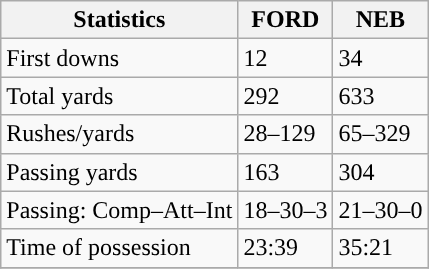<table class="wikitable" style="float: left;">
<tr>
<th>Statistics</th>
<th>FORD</th>
<th>NEB</th>
</tr>
<tr>
<td>First downs</td>
<td>12</td>
<td>34</td>
</tr>
<tr>
<td>Total yards</td>
<td>292</td>
<td>633</td>
</tr>
<tr>
<td>Rushes/yards</td>
<td>28–129</td>
<td>65–329</td>
</tr>
<tr>
<td>Passing yards</td>
<td>163</td>
<td>304</td>
</tr>
<tr>
<td>Passing: Comp–Att–Int</td>
<td>18–30–3</td>
<td>21–30–0</td>
</tr>
<tr>
<td>Time of possession</td>
<td>23:39</td>
<td>35:21</td>
</tr>
<tr>
</tr>
</table>
